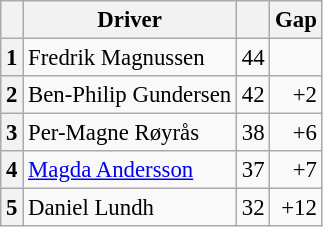<table class="wikitable" style="font-size: 95%;">
<tr>
<th></th>
<th>Driver</th>
<th></th>
<th>Gap</th>
</tr>
<tr>
<th>1</th>
<td> Fredrik Magnussen</td>
<td align="right">44</td>
<td align="right"></td>
</tr>
<tr>
<th>2</th>
<td> Ben-Philip Gundersen</td>
<td align="right">42</td>
<td align="right">+2</td>
</tr>
<tr>
<th>3</th>
<td> Per-Magne Røyrås</td>
<td align="right">38</td>
<td align="right">+6</td>
</tr>
<tr>
<th>4</th>
<td> <a href='#'>Magda Andersson</a></td>
<td align="right">37</td>
<td align="right">+7</td>
</tr>
<tr>
<th>5</th>
<td> Daniel Lundh</td>
<td align="right">32</td>
<td align="right">+12</td>
</tr>
</table>
